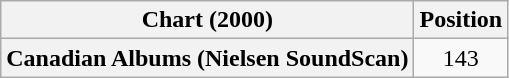<table class="wikitable plainrowheaders" style="text-align:center">
<tr>
<th>Chart (2000)</th>
<th>Position</th>
</tr>
<tr>
<th scope="row">Canadian Albums (Nielsen SoundScan)</th>
<td>143</td>
</tr>
</table>
